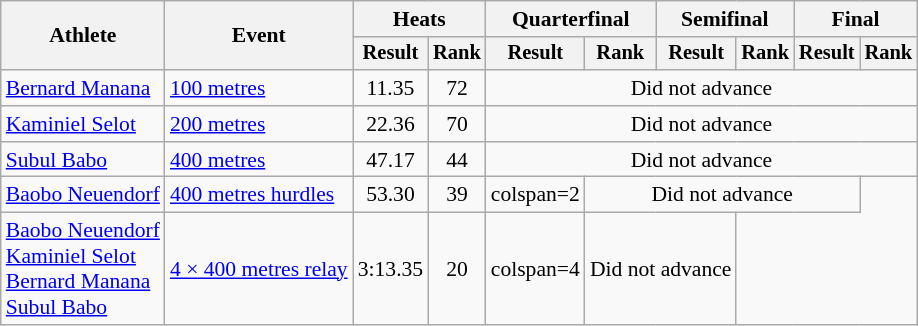<table class="wikitable" style="font-size:90%">
<tr>
<th rowspan="2">Athlete</th>
<th rowspan="2">Event</th>
<th colspan="2">Heats</th>
<th colspan="2">Quarterfinal</th>
<th colspan="2">Semifinal</th>
<th colspan="2">Final</th>
</tr>
<tr style="font-size:95%">
<th>Result</th>
<th>Rank</th>
<th>Result</th>
<th>Rank</th>
<th>Result</th>
<th>Rank</th>
<th>Result</th>
<th>Rank</th>
</tr>
<tr align=center>
<td align=left><a href='#'>Bernard Manana</a></td>
<td align=left><a href='#'>100 metres</a></td>
<td>11.35</td>
<td>72</td>
<td colspan=6>Did not advance</td>
</tr>
<tr align=center>
<td align=left><a href='#'>Kaminiel Selot</a></td>
<td align=left><a href='#'>200 metres</a></td>
<td>22.36</td>
<td>70</td>
<td colspan=6>Did not advance</td>
</tr>
<tr align=center>
<td align=left><a href='#'>Subul Babo</a></td>
<td align=left><a href='#'>400 metres</a></td>
<td>47.17</td>
<td>44</td>
<td colspan=6>Did not advance</td>
</tr>
<tr align=center>
<td align=left><a href='#'>Baobo Neuendorf</a></td>
<td align=left><a href='#'>400 metres hurdles</a></td>
<td>53.30</td>
<td>39</td>
<td>colspan=2</td>
<td colspan=4>Did not advance</td>
</tr>
<tr align=center>
<td align=left><a href='#'>Baobo Neuendorf</a><br><a href='#'>Kaminiel Selot</a><br><a href='#'>Bernard Manana</a><br><a href='#'>Subul Babo</a></td>
<td align=left><a href='#'>4 × 400 metres relay</a></td>
<td>3:13.35</td>
<td>20</td>
<td>colspan=4</td>
<td colspan=2>Did not advance</td>
</tr>
</table>
